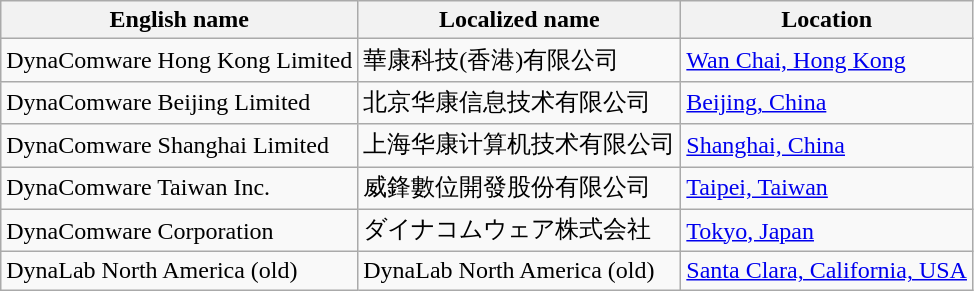<table class="wikitable">
<tr>
<th>English name</th>
<th>Localized name</th>
<th>Location</th>
</tr>
<tr>
<td>DynaComware Hong Kong Limited</td>
<td>華康科技(香港)有限公司</td>
<td><a href='#'>Wan Chai, Hong Kong</a></td>
</tr>
<tr>
<td>DynaComware Beijing Limited</td>
<td>北京华康信息技术有限公司</td>
<td><a href='#'>Beijing, China</a></td>
</tr>
<tr>
<td>DynaComware Shanghai Limited</td>
<td>上海华康计算机技术有限公司</td>
<td><a href='#'>Shanghai, China</a></td>
</tr>
<tr>
<td>DynaComware Taiwan Inc.</td>
<td>威鋒數位開發股份有限公司</td>
<td><a href='#'>Taipei, Taiwan</a></td>
</tr>
<tr>
<td>DynaComware Corporation</td>
<td>ダイナコムウェア株式会社</td>
<td><a href='#'>Tokyo, Japan</a></td>
</tr>
<tr>
<td>DynaLab North America (old)</td>
<td>DynaLab North America (old)</td>
<td><a href='#'>Santa Clara, California, USA</a></td>
</tr>
</table>
